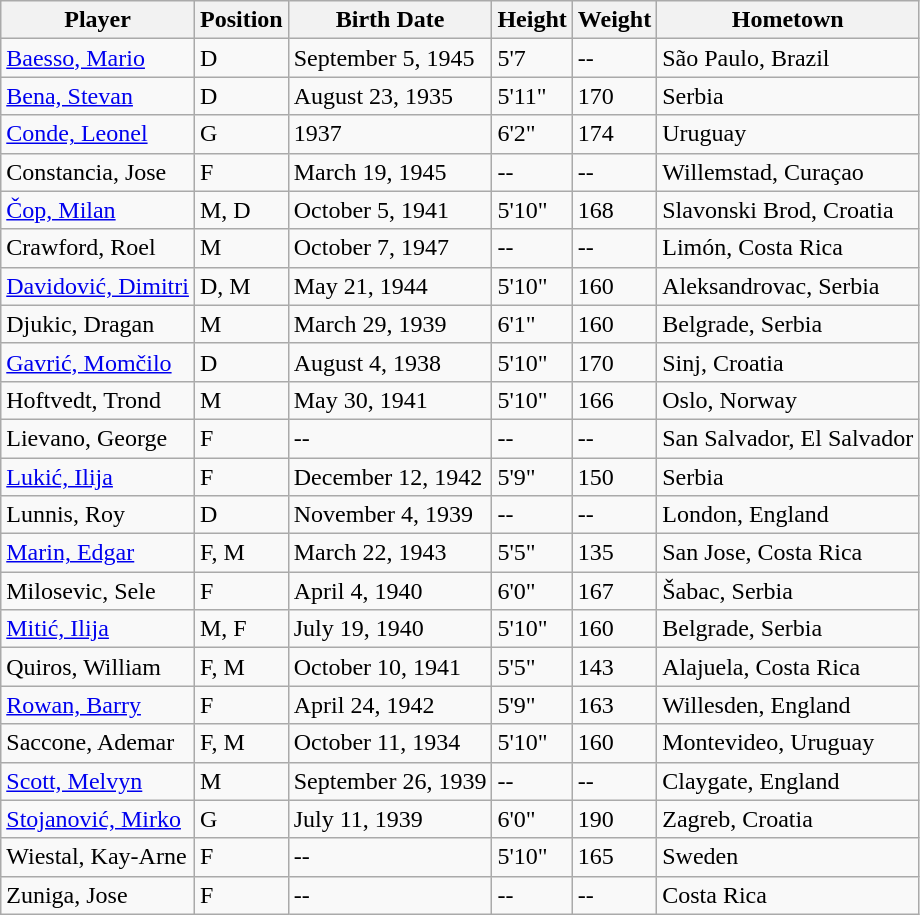<table class="wikitable sortable mw-collapsible">
<tr>
<th>Player</th>
<th>Position</th>
<th>Birth Date</th>
<th>Height</th>
<th>Weight</th>
<th>Hometown</th>
</tr>
<tr>
<td><a href='#'>Baesso, Mario</a></td>
<td>D</td>
<td>September 5, 1945</td>
<td>5'7</td>
<td>--</td>
<td>São Paulo, Brazil</td>
</tr>
<tr>
<td><a href='#'>Bena, Stevan</a></td>
<td>D</td>
<td>August 23, 1935</td>
<td>5'11"</td>
<td>170</td>
<td>Serbia</td>
</tr>
<tr>
<td><a href='#'>Conde, Leonel</a></td>
<td>G</td>
<td>1937</td>
<td>6'2"</td>
<td>174</td>
<td>Uruguay</td>
</tr>
<tr>
<td>Constancia, Jose</td>
<td>F</td>
<td>March 19, 1945</td>
<td>--</td>
<td>--</td>
<td>Willemstad, Curaçao</td>
</tr>
<tr>
<td><a href='#'>Čop, Milan</a></td>
<td>M, D</td>
<td>October 5, 1941</td>
<td>5'10"</td>
<td>168</td>
<td>Slavonski Brod, Croatia</td>
</tr>
<tr>
<td>Crawford, Roel</td>
<td>M</td>
<td>October 7, 1947</td>
<td>--</td>
<td>--</td>
<td>Limón, Costa Rica</td>
</tr>
<tr>
<td><a href='#'>Davidović, Dimitri</a></td>
<td>D, M</td>
<td>May 21, 1944</td>
<td>5'10"</td>
<td>160</td>
<td>Aleksandrovac, Serbia</td>
</tr>
<tr>
<td>Djukic, Dragan</td>
<td>M</td>
<td>March 29, 1939</td>
<td>6'1"</td>
<td>160</td>
<td>Belgrade, Serbia</td>
</tr>
<tr>
<td><a href='#'>Gavrić, Momčilo</a></td>
<td>D</td>
<td>August 4, 1938</td>
<td>5'10"</td>
<td>170</td>
<td>Sinj, Croatia</td>
</tr>
<tr>
<td>Hoftvedt, Trond</td>
<td>M</td>
<td>May 30, 1941</td>
<td>5'10"</td>
<td>166</td>
<td>Oslo, Norway</td>
</tr>
<tr>
<td>Lievano, George</td>
<td>F</td>
<td>--</td>
<td>--</td>
<td>--</td>
<td>San Salvador, El Salvador</td>
</tr>
<tr>
<td><a href='#'>Lukić, Ilija</a></td>
<td>F</td>
<td>December 12, 1942</td>
<td>5'9"</td>
<td>150</td>
<td>Serbia</td>
</tr>
<tr>
<td>Lunnis, Roy</td>
<td>D</td>
<td>November 4, 1939</td>
<td>--</td>
<td>--</td>
<td>London, England</td>
</tr>
<tr>
<td><a href='#'>Marin, Edgar</a></td>
<td>F, M</td>
<td>March 22, 1943</td>
<td>5'5"</td>
<td>135</td>
<td>San Jose, Costa Rica</td>
</tr>
<tr>
<td>Milosevic, Sele</td>
<td>F</td>
<td>April 4, 1940</td>
<td>6'0"</td>
<td>167</td>
<td>Šabac, Serbia</td>
</tr>
<tr>
<td><a href='#'>Mitić, Ilija</a></td>
<td>M, F</td>
<td>July 19, 1940</td>
<td>5'10"</td>
<td>160</td>
<td>Belgrade, Serbia</td>
</tr>
<tr>
<td>Quiros, William</td>
<td>F, M</td>
<td>October 10, 1941</td>
<td>5'5"</td>
<td>143</td>
<td>Alajuela, Costa Rica</td>
</tr>
<tr>
<td><a href='#'>Rowan, Barry</a></td>
<td>F</td>
<td>April 24, 1942</td>
<td>5'9"</td>
<td>163</td>
<td>Willesden, England</td>
</tr>
<tr>
<td>Saccone, Ademar</td>
<td>F, M</td>
<td>October 11, 1934</td>
<td>5'10"</td>
<td>160</td>
<td>Montevideo, Uruguay</td>
</tr>
<tr>
<td><a href='#'>Scott, Melvyn</a></td>
<td>M</td>
<td>September 26, 1939</td>
<td>--</td>
<td>--</td>
<td>Claygate, England</td>
</tr>
<tr>
<td><a href='#'>Stojanović, Mirko</a></td>
<td>G</td>
<td>July 11, 1939</td>
<td>6'0"</td>
<td>190</td>
<td>Zagreb, Croatia</td>
</tr>
<tr>
<td>Wiestal, Kay-Arne</td>
<td>F</td>
<td>--</td>
<td>5'10"</td>
<td>165</td>
<td>Sweden</td>
</tr>
<tr>
<td>Zuniga, Jose</td>
<td>F</td>
<td>--</td>
<td>--</td>
<td>--</td>
<td>Costa Rica</td>
</tr>
</table>
